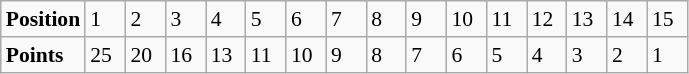<table class="wikitable" style="font-size: 90%;">
<tr>
<td><strong>Position</strong></td>
<td width=20>1</td>
<td width=20>2</td>
<td width=20>3</td>
<td width=20>4</td>
<td width=20>5</td>
<td width=20>6</td>
<td width=20>7</td>
<td width=20>8</td>
<td width=20>9</td>
<td width=20>10</td>
<td width=20>11</td>
<td width=20>12</td>
<td width=20>13</td>
<td width=20>14</td>
<td width=20>15</td>
</tr>
<tr>
<td><strong>Points</strong></td>
<td>25</td>
<td>20</td>
<td>16</td>
<td>13</td>
<td>11</td>
<td>10</td>
<td>9</td>
<td>8</td>
<td>7</td>
<td>6</td>
<td>5</td>
<td>4</td>
<td>3</td>
<td>2</td>
<td>1</td>
</tr>
</table>
